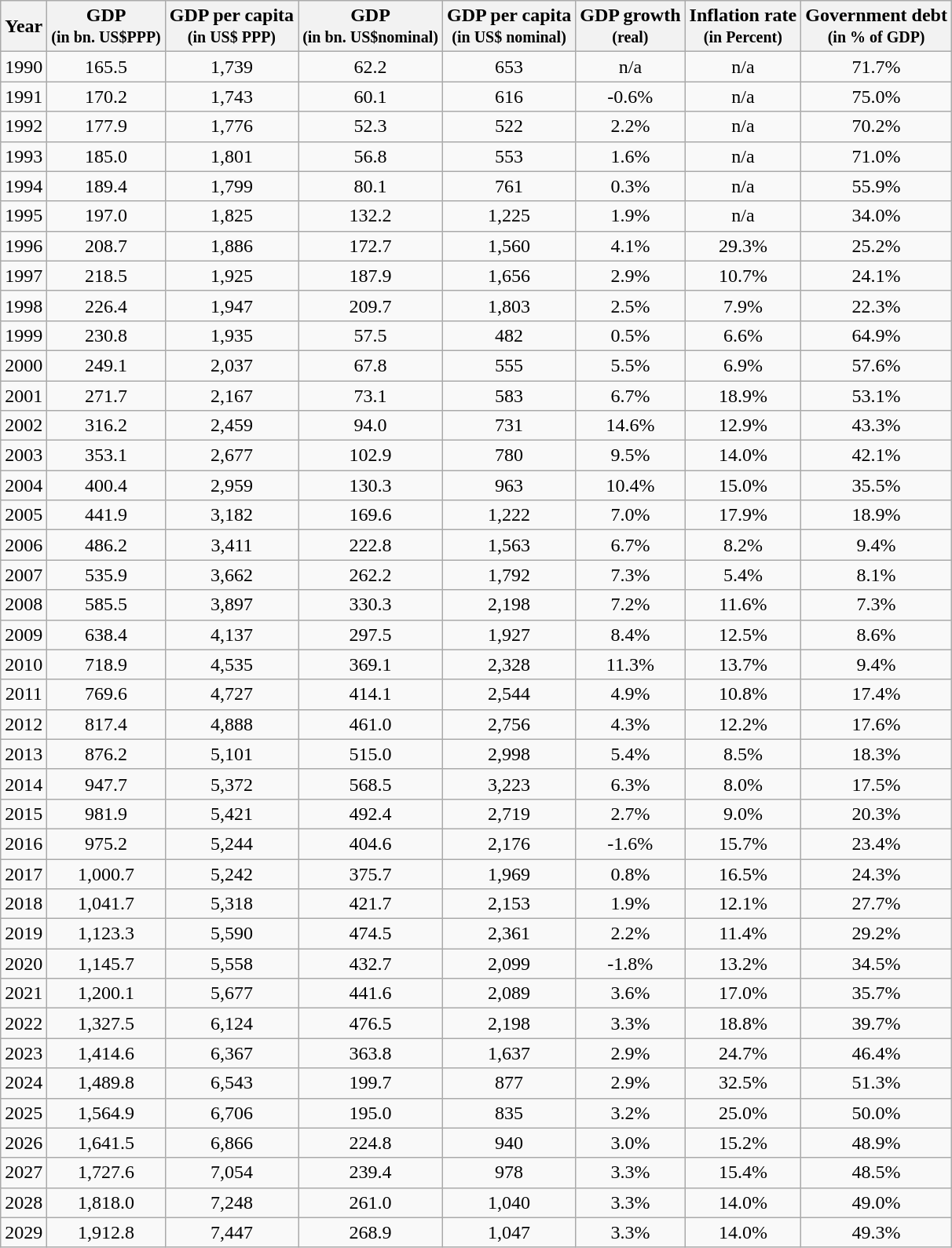<table class="wikitable sortable sticky-header" style="text-align:center;">
<tr>
<th>Year</th>
<th>GDP<br><small>(in bn. US$PPP)</small></th>
<th>GDP per capita<br><small>(in US$ PPP)</small></th>
<th>GDP<br><small>(in bn. US$nominal)</small></th>
<th>GDP per capita<br><small>(in US$ nominal)</small></th>
<th>GDP growth<br><small>(real)</small></th>
<th>Inflation rate<br><small>(in Percent)</small></th>
<th>Government debt<br><small>(in % of GDP)</small></th>
</tr>
<tr>
<td>1990</td>
<td>165.5</td>
<td>1,739</td>
<td>62.2</td>
<td>653</td>
<td>n/a</td>
<td>n/a</td>
<td>71.7%</td>
</tr>
<tr>
<td>1991</td>
<td>170.2</td>
<td>1,743</td>
<td>60.1</td>
<td>616</td>
<td>-0.6%</td>
<td>n/a</td>
<td>75.0%</td>
</tr>
<tr>
<td>1992</td>
<td>177.9</td>
<td>1,776</td>
<td>52.3</td>
<td>522</td>
<td>2.2%</td>
<td>n/a</td>
<td>70.2%</td>
</tr>
<tr>
<td>1993</td>
<td>185.0</td>
<td>1,801</td>
<td>56.8</td>
<td>553</td>
<td>1.6%</td>
<td>n/a</td>
<td>71.0%</td>
</tr>
<tr>
<td>1994</td>
<td>189.4</td>
<td>1,799</td>
<td>80.1</td>
<td>761</td>
<td>0.3%</td>
<td>n/a</td>
<td>55.9%</td>
</tr>
<tr>
<td>1995</td>
<td>197.0</td>
<td>1,825</td>
<td>132.2</td>
<td>1,225</td>
<td>1.9%</td>
<td>n/a</td>
<td>34.0%</td>
</tr>
<tr>
<td>1996</td>
<td>208.7</td>
<td>1,886</td>
<td>172.7</td>
<td>1,560</td>
<td>4.1%</td>
<td>29.3%</td>
<td>25.2%</td>
</tr>
<tr>
<td>1997</td>
<td>218.5</td>
<td>1,925</td>
<td>187.9</td>
<td>1,656</td>
<td>2.9%</td>
<td>10.7%</td>
<td>24.1%</td>
</tr>
<tr>
<td>1998</td>
<td>226.4</td>
<td>1,947</td>
<td>209.7</td>
<td>1,803</td>
<td>2.5%</td>
<td>7.9%</td>
<td>22.3%</td>
</tr>
<tr>
<td>1999</td>
<td>230.8</td>
<td>1,935</td>
<td>57.5</td>
<td>482</td>
<td>0.5%</td>
<td>6.6%</td>
<td>64.9%</td>
</tr>
<tr>
<td>2000</td>
<td>249.1</td>
<td>2,037</td>
<td>67.8</td>
<td>555</td>
<td>5.5%</td>
<td>6.9%</td>
<td>57.6%</td>
</tr>
<tr>
<td>2001</td>
<td>271.7</td>
<td>2,167</td>
<td>73.1</td>
<td>583</td>
<td>6.7%</td>
<td>18.9%</td>
<td>53.1%</td>
</tr>
<tr>
<td>2002</td>
<td>316.2</td>
<td>2,459</td>
<td>94.0</td>
<td>731</td>
<td>14.6%</td>
<td>12.9%</td>
<td>43.3%</td>
</tr>
<tr>
<td>2003</td>
<td>353.1</td>
<td>2,677</td>
<td>102.9</td>
<td>780</td>
<td>9.5%</td>
<td>14.0%</td>
<td>42.1%</td>
</tr>
<tr>
<td>2004</td>
<td>400.4</td>
<td>2,959</td>
<td>130.3</td>
<td>963</td>
<td>10.4%</td>
<td>15.0%</td>
<td>35.5%</td>
</tr>
<tr>
<td>2005</td>
<td>441.9</td>
<td>3,182</td>
<td>169.6</td>
<td>1,222</td>
<td>7.0%</td>
<td>17.9%</td>
<td>18.9%</td>
</tr>
<tr>
<td>2006</td>
<td>486.2</td>
<td>3,411</td>
<td>222.8</td>
<td>1,563</td>
<td>6.7%</td>
<td>8.2%</td>
<td>9.4%</td>
</tr>
<tr>
<td>2007</td>
<td>535.9</td>
<td>3,662</td>
<td>262.2</td>
<td>1,792</td>
<td>7.3%</td>
<td>5.4%</td>
<td>8.1%</td>
</tr>
<tr>
<td>2008</td>
<td>585.5</td>
<td>3,897</td>
<td>330.3</td>
<td>2,198</td>
<td>7.2%</td>
<td>11.6%</td>
<td>7.3%</td>
</tr>
<tr>
<td>2009</td>
<td>638.4</td>
<td>4,137</td>
<td>297.5</td>
<td>1,927</td>
<td>8.4%</td>
<td>12.5%</td>
<td>8.6%</td>
</tr>
<tr>
<td>2010</td>
<td>718.9</td>
<td>4,535</td>
<td>369.1</td>
<td>2,328</td>
<td>11.3%</td>
<td>13.7%</td>
<td>9.4%</td>
</tr>
<tr>
<td>2011</td>
<td>769.6</td>
<td>4,727</td>
<td>414.1</td>
<td>2,544</td>
<td>4.9%</td>
<td>10.8%</td>
<td>17.4%</td>
</tr>
<tr>
<td>2012</td>
<td>817.4</td>
<td>4,888</td>
<td>461.0</td>
<td>2,756</td>
<td>4.3%</td>
<td>12.2%</td>
<td>17.6%</td>
</tr>
<tr>
<td>2013</td>
<td>876.2</td>
<td>5,101</td>
<td>515.0</td>
<td>2,998</td>
<td>5.4%</td>
<td>8.5%</td>
<td>18.3%</td>
</tr>
<tr>
<td>2014</td>
<td>947.7</td>
<td>5,372</td>
<td>568.5</td>
<td>3,223</td>
<td>6.3%</td>
<td>8.0%</td>
<td>17.5%</td>
</tr>
<tr>
<td>2015</td>
<td>981.9</td>
<td>5,421</td>
<td>492.4</td>
<td>2,719</td>
<td>2.7%</td>
<td>9.0%</td>
<td>20.3%</td>
</tr>
<tr>
<td>2016</td>
<td>975.2</td>
<td>5,244</td>
<td>404.6</td>
<td>2,176</td>
<td>-1.6%</td>
<td>15.7%</td>
<td>23.4%</td>
</tr>
<tr>
<td>2017</td>
<td>1,000.7</td>
<td>5,242</td>
<td>375.7</td>
<td>1,969</td>
<td>0.8%</td>
<td>16.5%</td>
<td>24.3%</td>
</tr>
<tr>
<td>2018</td>
<td>1,041.7</td>
<td>5,318</td>
<td>421.7</td>
<td>2,153</td>
<td>1.9%</td>
<td>12.1%</td>
<td>27.7%</td>
</tr>
<tr>
<td>2019</td>
<td>1,123.3</td>
<td>5,590</td>
<td>474.5</td>
<td>2,361</td>
<td>2.2%</td>
<td>11.4%</td>
<td>29.2%</td>
</tr>
<tr>
<td>2020</td>
<td>1,145.7</td>
<td>5,558</td>
<td>432.7</td>
<td>2,099</td>
<td>-1.8%</td>
<td>13.2%</td>
<td>34.5%</td>
</tr>
<tr>
<td>2021</td>
<td>1,200.1</td>
<td>5,677</td>
<td>441.6</td>
<td>2,089</td>
<td>3.6%</td>
<td>17.0%</td>
<td>35.7%</td>
</tr>
<tr>
<td>2022</td>
<td>1,327.5</td>
<td>6,124</td>
<td>476.5</td>
<td>2,198</td>
<td>3.3%</td>
<td>18.8%</td>
<td>39.7%</td>
</tr>
<tr>
<td>2023</td>
<td>1,414.6</td>
<td>6,367</td>
<td>363.8</td>
<td>1,637</td>
<td>2.9%</td>
<td>24.7%</td>
<td>46.4%</td>
</tr>
<tr>
<td>2024</td>
<td>1,489.8</td>
<td>6,543</td>
<td>199.7</td>
<td>877</td>
<td>2.9%</td>
<td>32.5%</td>
<td>51.3%</td>
</tr>
<tr>
<td>2025</td>
<td>1,564.9</td>
<td>6,706</td>
<td>195.0</td>
<td>835</td>
<td>3.2%</td>
<td>25.0%</td>
<td>50.0%</td>
</tr>
<tr>
<td>2026</td>
<td>1,641.5</td>
<td>6,866</td>
<td>224.8</td>
<td>940</td>
<td>3.0%</td>
<td>15.2%</td>
<td>48.9%</td>
</tr>
<tr>
<td>2027</td>
<td>1,727.6</td>
<td>7,054</td>
<td>239.4</td>
<td>978</td>
<td>3.3%</td>
<td>15.4%</td>
<td>48.5%</td>
</tr>
<tr>
<td>2028</td>
<td>1,818.0</td>
<td>7,248</td>
<td>261.0</td>
<td>1,040</td>
<td>3.3%</td>
<td>14.0%</td>
<td>49.0%</td>
</tr>
<tr>
<td>2029</td>
<td>1,912.8</td>
<td>7,447</td>
<td>268.9</td>
<td>1,047</td>
<td>3.3%</td>
<td>14.0%</td>
<td>49.3%</td>
</tr>
</table>
